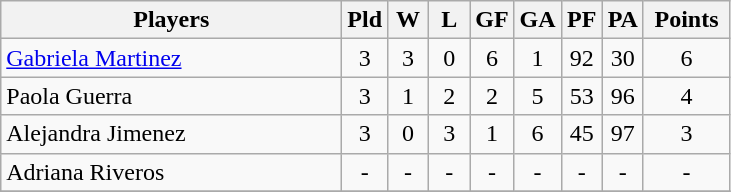<table class=wikitable style="text-align:center">
<tr>
<th width=220>Players</th>
<th width=20>Pld</th>
<th width=20>W</th>
<th width=20>L</th>
<th width=20>GF</th>
<th width=20>GA</th>
<th width=20>PF</th>
<th width=20>PA</th>
<th width=50>Points</th>
</tr>
<tr>
<td align=left> <a href='#'>Gabriela Martinez</a></td>
<td>3</td>
<td>3</td>
<td>0</td>
<td>6</td>
<td>1</td>
<td>92</td>
<td>30</td>
<td>6</td>
</tr>
<tr>
<td align=left> Paola Guerra</td>
<td>3</td>
<td>1</td>
<td>2</td>
<td>2</td>
<td>5</td>
<td>53</td>
<td>96</td>
<td>4</td>
</tr>
<tr>
<td align=left> Alejandra Jimenez</td>
<td>3</td>
<td>0</td>
<td>3</td>
<td>1</td>
<td>6</td>
<td>45</td>
<td>97</td>
<td>3</td>
</tr>
<tr>
<td align=left> Adriana Riveros</td>
<td>-</td>
<td>-</td>
<td>-</td>
<td>-</td>
<td>-</td>
<td>-</td>
<td>-</td>
<td>-</td>
</tr>
<tr>
</tr>
</table>
